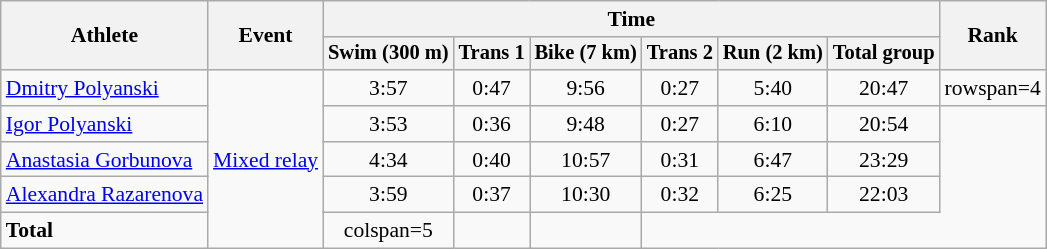<table class=wikitable style="font-size:90%; text-align:center">
<tr>
<th rowspan=2>Athlete</th>
<th rowspan=2>Event</th>
<th colspan=6>Time</th>
<th rowspan=2>Rank</th>
</tr>
<tr style="font-size:95%">
<th>Swim (300 m)</th>
<th>Trans 1</th>
<th>Bike (7 km)</th>
<th>Trans 2</th>
<th>Run (2 km)</th>
<th>Total group</th>
</tr>
<tr>
<td align=left><a href='#'>Dmitry Polyanski</a></td>
<td align=left rowspan=5><a href='#'>Mixed relay</a></td>
<td>3:57</td>
<td>0:47</td>
<td>9:56</td>
<td>0:27</td>
<td>5:40</td>
<td>20:47</td>
<td>rowspan=4 </td>
</tr>
<tr>
<td align=left><a href='#'>Igor Polyanski</a></td>
<td>3:53</td>
<td>0:36</td>
<td>9:48</td>
<td>0:27</td>
<td>6:10</td>
<td>20:54</td>
</tr>
<tr>
<td align=left><a href='#'>Anastasia Gorbunova</a></td>
<td>4:34</td>
<td>0:40</td>
<td>10:57</td>
<td>0:31</td>
<td>6:47</td>
<td>23:29</td>
</tr>
<tr>
<td align=left><a href='#'>Alexandra Razarenova</a></td>
<td>3:59</td>
<td>0:37</td>
<td>10:30</td>
<td>0:32</td>
<td>6:25</td>
<td>22:03</td>
</tr>
<tr>
<td align=left><strong>Total</strong></td>
<td>colspan=5 </td>
<td></td>
<td></td>
</tr>
</table>
